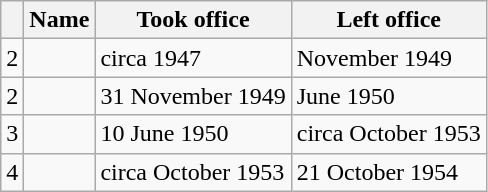<table class="wikitable sortable">
<tr>
<th></th>
<th>Name</th>
<th class=unsortable>Took office</th>
<th class=unsortable>Left office</th>
</tr>
<tr>
<td>2</td>
<td></td>
<td>circa 1947</td>
<td>November 1949</td>
</tr>
<tr>
<td>2</td>
<td></td>
<td>31 November 1949</td>
<td>June 1950</td>
</tr>
<tr>
<td>3</td>
<td></td>
<td>10 June 1950</td>
<td>circa October 1953</td>
</tr>
<tr>
<td>4</td>
<td></td>
<td>circa October 1953</td>
<td>21 October 1954</td>
</tr>
</table>
